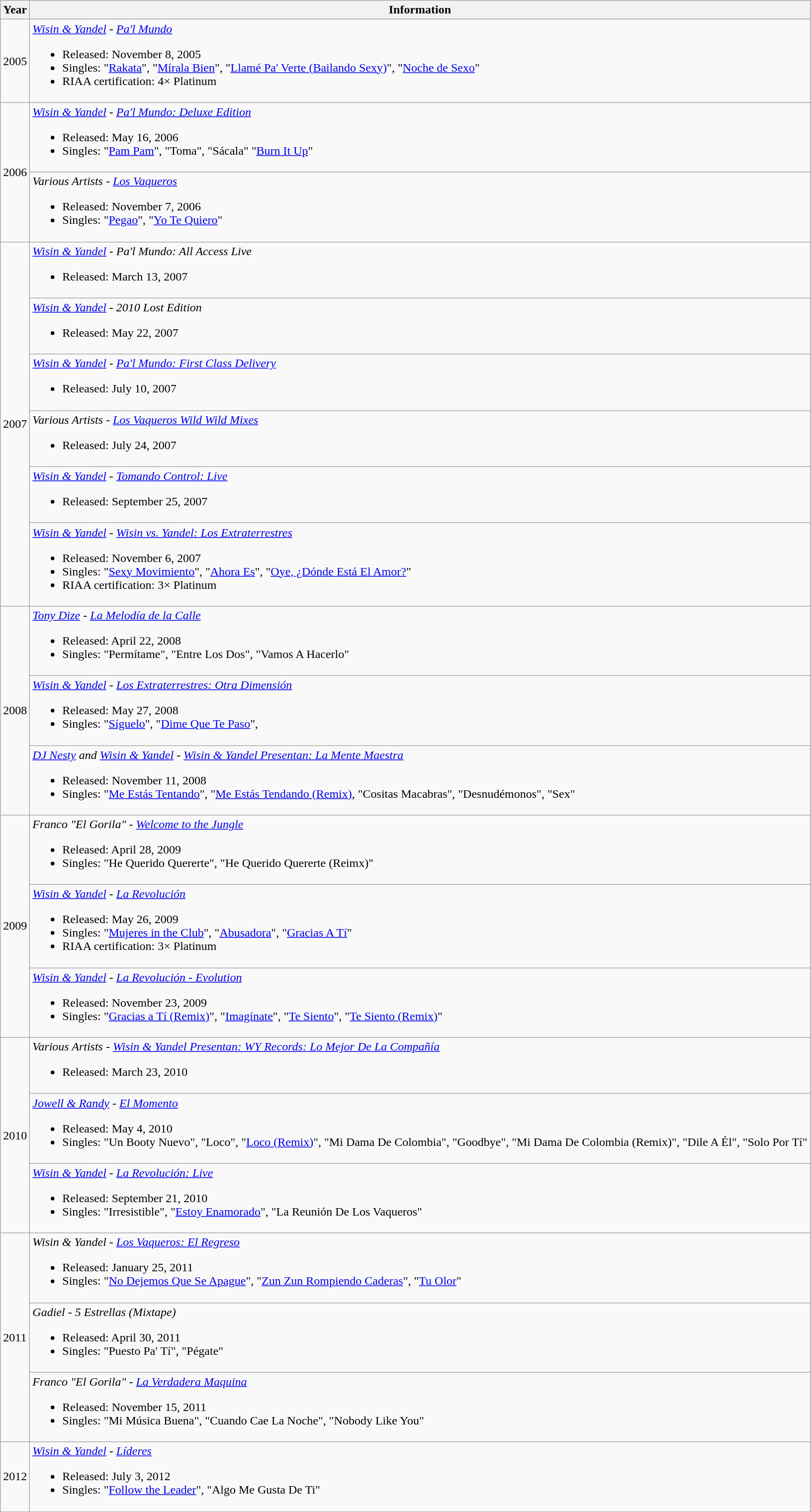<table class="wikitable">
<tr>
<th align="center">Year</th>
<th align="center">Information</th>
</tr>
<tr>
<td rowspan="1">2005</td>
<td align="left"><em><a href='#'>Wisin & Yandel</a> - <a href='#'>Pa'l Mundo</a></em><br><ul><li>Released: November 8, 2005</li><li>Singles: "<a href='#'>Rakata</a>", "<a href='#'>Mírala Bien</a>", "<a href='#'>Llamé Pa' Verte (Bailando Sexy)</a>", "<a href='#'>Noche de Sexo</a>"</li><li>RIAA certification: 4× Platinum</li></ul></td>
</tr>
<tr>
<td rowspan="2">2006</td>
<td align="left"><em><a href='#'>Wisin & Yandel</a> - <a href='#'>Pa'l Mundo: Deluxe Edition</a></em><br><ul><li>Released: May 16, 2006</li><li>Singles: "<a href='#'>Pam Pam</a>", "Toma", "Sácala" "<a href='#'>Burn It Up</a>"</li></ul></td>
</tr>
<tr>
<td align="left"><em>Various Artists - <a href='#'>Los Vaqueros</a></em><br><ul><li>Released: November 7, 2006</li><li>Singles: "<a href='#'>Pegao</a>", "<a href='#'>Yo Te Quiero</a>"</li></ul></td>
</tr>
<tr>
<td rowspan="6">2007</td>
<td align="left"><em><a href='#'>Wisin & Yandel</a> - Pa'l Mundo: All Access Live</em><br><ul><li>Released: March 13, 2007</li></ul></td>
</tr>
<tr>
<td align="left"><em><a href='#'>Wisin & Yandel</a> - 2010 Lost Edition</em><br><ul><li>Released: May 22, 2007</li></ul></td>
</tr>
<tr>
<td align="left"><em><a href='#'>Wisin & Yandel</a> - <a href='#'>Pa'l Mundo: First Class Delivery</a></em><br><ul><li>Released: July 10, 2007</li></ul></td>
</tr>
<tr>
<td align="left"><em>Various Artists - <a href='#'>Los Vaqueros Wild Wild Mixes</a></em><br><ul><li>Released: July 24, 2007</li></ul></td>
</tr>
<tr>
<td align="left"><em><a href='#'>Wisin & Yandel</a> - <a href='#'>Tomando Control: Live</a></em><br><ul><li>Released: September 25, 2007</li></ul></td>
</tr>
<tr>
<td align="left"><em><a href='#'>Wisin & Yandel</a> - <a href='#'>Wisin vs. Yandel: Los Extraterrestres</a></em><br><ul><li>Released: November 6, 2007</li><li>Singles: "<a href='#'>Sexy Movimiento</a>", "<a href='#'>Ahora Es</a>", "<a href='#'>Oye, ¿Dónde Está El Amor?</a>"</li><li>RIAA certification: 3× Platinum</li></ul></td>
</tr>
<tr>
<td rowspan="3">2008</td>
<td align="left"><em><a href='#'>Tony Dize</a> - <a href='#'>La Melodía de la Calle</a></em><br><ul><li>Released: April 22, 2008</li><li>Singles: "Permítame", "Entre Los Dos", "Vamos A Hacerlo"</li></ul></td>
</tr>
<tr>
<td align="left"><em><a href='#'>Wisin & Yandel</a> - <a href='#'>Los Extraterrestres: Otra Dimensión</a></em><br><ul><li>Released: May 27, 2008</li><li>Singles: "<a href='#'>Síguelo</a>", "<a href='#'>Dime Que Te Paso</a>",</li></ul></td>
</tr>
<tr>
<td align="left"><em><a href='#'>DJ Nesty</a> and <a href='#'>Wisin & Yandel</a> - <a href='#'>Wisin & Yandel Presentan: La Mente Maestra</a></em><br><ul><li>Released: November 11, 2008</li><li>Singles: "<a href='#'>Me Estás Tentando</a>", "<a href='#'>Me Estás Tendando (Remix)</a>, "Cositas Macabras", "Desnudémonos", "Sex"</li></ul></td>
</tr>
<tr>
<td rowspan="3">2009</td>
<td align="left"><em>Franco "El Gorila" - <a href='#'>Welcome to the Jungle</a></em><br><ul><li>Released: April 28, 2009</li><li>Singles: "He Querido Quererte", "He Querido Quererte (Reimx)"</li></ul></td>
</tr>
<tr>
<td align="left"><em><a href='#'>Wisin & Yandel</a> - <a href='#'>La Revolución</a></em><br><ul><li>Released: May 26, 2009</li><li>Singles: "<a href='#'>Mujeres in the Club</a>", "<a href='#'>Abusadora</a>", "<a href='#'>Gracias A Tí</a>"</li><li>RIAA certification: 3× Platinum</li></ul></td>
</tr>
<tr>
<td align="left"><em><a href='#'>Wisin & Yandel</a> - <a href='#'>La Revolución - Evolution</a></em><br><ul><li>Released: November 23, 2009</li><li>Singles: "<a href='#'>Gracias a Tí (Remix)</a>", "<a href='#'>Imagínate</a>", "<a href='#'>Te Siento</a>", "<a href='#'>Te Siento (Remix)</a>"</li></ul></td>
</tr>
<tr>
<td rowspan="3">2010</td>
<td align="left"><em>Various Artists - <a href='#'>Wisin & Yandel Presentan: WY Records: Lo Mejor De La Compañía</a></em><br><ul><li>Released: March 23, 2010</li></ul></td>
</tr>
<tr>
<td align="left"><em><a href='#'>Jowell & Randy</a> - <a href='#'>El Momento</a></em><br><ul><li>Released: May 4, 2010</li><li>Singles: "Un Booty Nuevo", "Loco", "<a href='#'>Loco (Remix)</a>", "Mi Dama De Colombia", "Goodbye", "Mi Dama De Colombia (Remix)", "Dile A Él", "Solo Por Tí"</li></ul></td>
</tr>
<tr>
<td align="left"><em><a href='#'>Wisin & Yandel</a> - <a href='#'>La Revolución: Live</a></em><br><ul><li>Released: September 21, 2010</li><li>Singles: "Irresistible", "<a href='#'>Estoy Enamorado</a>", "La Reunión De Los Vaqueros"</li></ul></td>
</tr>
<tr>
<td rowspan="3">2011</td>
<td align="left"><em>Wisin & Yandel - <a href='#'>Los Vaqueros: El Regreso</a></em><br><ul><li>Released: January 25, 2011</li><li>Singles: "<a href='#'>No Dejemos Que Se Apague</a>", "<a href='#'>Zun Zun Rompiendo Caderas</a>", "<a href='#'>Tu Olor</a>"</li></ul></td>
</tr>
<tr>
<td align="left"><em>Gadiel - 5 Estrellas (Mixtape)</em><br><ul><li>Released: April 30, 2011</li><li>Singles: "Puesto Pa' Tí", "Pégate"</li></ul></td>
</tr>
<tr>
<td align="left"><em>Franco "El Gorila" - <a href='#'>La Verdadera Maquina</a></em><br><ul><li>Released: November 15, 2011</li><li>Singles: "Mi Música Buena", "Cuando Cae La Noche", "Nobody Like You"</li></ul></td>
</tr>
<tr>
<td rowspan="1">2012</td>
<td align="left"><em><a href='#'>Wisin & Yandel</a> - <a href='#'>Líderes</a></em><br><ul><li>Released: July 3, 2012</li><li>Singles: "<a href='#'>Follow the Leader</a>", "Algo Me Gusta De Ti"</li></ul></td>
</tr>
<tr>
</tr>
</table>
